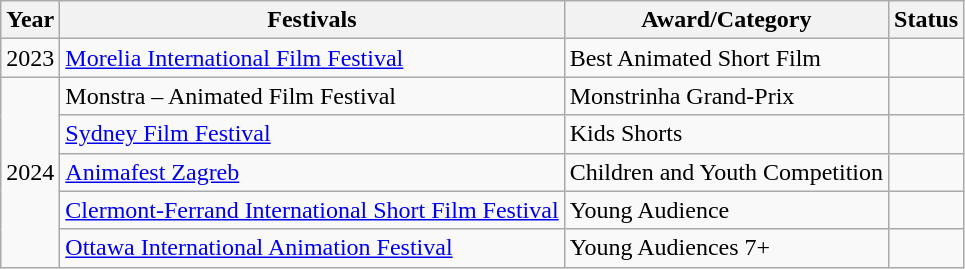<table class="wikitable">
<tr>
<th>Year</th>
<th>Festivals</th>
<th>Award/Category</th>
<th>Status</th>
</tr>
<tr>
<td>2023</td>
<td><a href='#'>Morelia International Film Festival</a></td>
<td>Best Animated Short Film</td>
<td></td>
</tr>
<tr>
<td rowspan="5">2024</td>
<td>Monstra – Animated Film Festival</td>
<td>Monstrinha Grand-Prix</td>
<td></td>
</tr>
<tr>
<td><a href='#'>Sydney Film Festival</a></td>
<td>Kids Shorts</td>
<td></td>
</tr>
<tr>
<td><a href='#'>Animafest Zagreb</a></td>
<td>Children and Youth Competition</td>
<td></td>
</tr>
<tr>
<td><a href='#'>Clermont-Ferrand International Short Film Festival</a></td>
<td>Young Audience</td>
<td></td>
</tr>
<tr>
<td><a href='#'>Ottawa International Animation Festival</a></td>
<td>Young Audiences 7+</td>
<td></td>
</tr>
</table>
